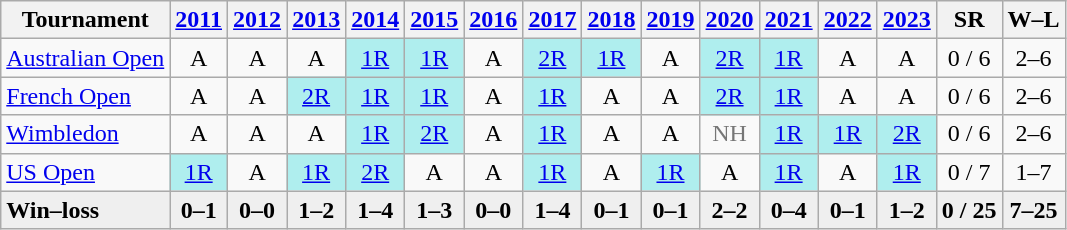<table class=wikitable style=text-align:center>
<tr>
<th>Tournament</th>
<th><a href='#'>2011</a></th>
<th><a href='#'>2012</a></th>
<th><a href='#'>2013</a></th>
<th><a href='#'>2014</a></th>
<th><a href='#'>2015</a></th>
<th><a href='#'>2016</a></th>
<th><a href='#'>2017</a></th>
<th><a href='#'>2018</a></th>
<th><a href='#'>2019</a></th>
<th><a href='#'>2020</a></th>
<th><a href='#'>2021</a></th>
<th><a href='#'>2022</a></th>
<th><a href='#'>2023</a></th>
<th>SR</th>
<th>W–L</th>
</tr>
<tr>
<td style=text-align:left><a href='#'>Australian Open</a></td>
<td>A</td>
<td>A</td>
<td>A</td>
<td bgcolor=#afeeee><a href='#'>1R</a></td>
<td bgcolor=#afeeee><a href='#'>1R</a></td>
<td>A</td>
<td bgcolor=#afeeee><a href='#'>2R</a></td>
<td bgcolor=#afeeee><a href='#'>1R</a></td>
<td>A</td>
<td bgcolor=#afeeee><a href='#'>2R</a></td>
<td bgcolor=#afeeee><a href='#'>1R</a></td>
<td>A</td>
<td>A</td>
<td>0 / 6</td>
<td>2–6</td>
</tr>
<tr>
<td style=text-align:left><a href='#'>French Open</a></td>
<td>A</td>
<td>A</td>
<td bgcolor=#afeeee><a href='#'>2R</a></td>
<td bgcolor=#afeeee><a href='#'>1R</a></td>
<td bgcolor=#afeeee><a href='#'>1R</a></td>
<td>A</td>
<td bgcolor=#afeeee><a href='#'>1R</a></td>
<td>A</td>
<td>A</td>
<td bgcolor=#afeeee><a href='#'>2R</a></td>
<td bgcolor=#afeeee><a href='#'>1R</a></td>
<td>A</td>
<td>A</td>
<td>0 / 6</td>
<td>2–6</td>
</tr>
<tr>
<td style=text-align:left><a href='#'>Wimbledon</a></td>
<td>A</td>
<td>A</td>
<td>A</td>
<td bgcolor=#afeeee><a href='#'>1R</a></td>
<td bgcolor=#afeeee><a href='#'>2R</a></td>
<td>A</td>
<td bgcolor=#afeeee><a href='#'>1R</a></td>
<td>A</td>
<td>A</td>
<td style=color:#767676>NH</td>
<td bgcolor=#afeeee><a href='#'>1R</a></td>
<td bgcolor=#afeeee><a href='#'>1R</a></td>
<td bgcolor=#afeeee><a href='#'>2R</a></td>
<td>0 / 6</td>
<td>2–6</td>
</tr>
<tr>
<td style=text-align:left><a href='#'>US Open</a></td>
<td bgcolor=#afeeee><a href='#'>1R</a></td>
<td>A</td>
<td bgcolor=#afeeee><a href='#'>1R</a></td>
<td bgcolor=#afeeee><a href='#'>2R</a></td>
<td>A</td>
<td>A</td>
<td bgcolor=#afeeee><a href='#'>1R</a></td>
<td>A</td>
<td bgcolor=#afeeee><a href='#'>1R</a></td>
<td>A</td>
<td bgcolor=afeeee><a href='#'>1R</a></td>
<td>A</td>
<td bgcolor=afeeee><a href='#'>1R</a></td>
<td>0 / 7</td>
<td>1–7</td>
</tr>
<tr style=background:#efefef;font-weight:bold>
<td align=left>Win–loss</td>
<td>0–1</td>
<td>0–0</td>
<td>1–2</td>
<td>1–4</td>
<td>1–3</td>
<td>0–0</td>
<td>1–4</td>
<td>0–1</td>
<td>0–1</td>
<td>2–2</td>
<td>0–4</td>
<td>0–1</td>
<td>1–2</td>
<td>0 / 25</td>
<td>7–25</td>
</tr>
</table>
